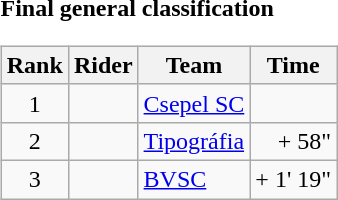<table>
<tr>
<td><strong>Final general classification</strong><br><table class="wikitable">
<tr>
<th scope="col">Rank</th>
<th scope="col">Rider</th>
<th scope="col">Team</th>
<th scope="col">Time</th>
</tr>
<tr>
<td style="text-align:center;">1</td>
<td></td>
<td><a href='#'>Csepel SC</a></td>
<td style="text-align:right;"></td>
</tr>
<tr>
<td style="text-align:center;">2</td>
<td></td>
<td><a href='#'>Tipográfia</a></td>
<td style="text-align:right;">+ 58"</td>
</tr>
<tr>
<td style="text-align:center;">3</td>
<td></td>
<td><a href='#'>BVSC</a></td>
<td style="text-align:right;">+ 1' 19"</td>
</tr>
</table>
</td>
</tr>
</table>
